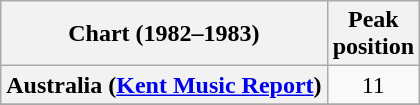<table class="wikitable sortable plainrowheaders" style="text-align:center">
<tr>
<th>Chart (1982–1983)</th>
<th>Peak<br>position</th>
</tr>
<tr>
<th scope="row">Australia (<a href='#'>Kent Music Report</a>)</th>
<td>11</td>
</tr>
<tr>
</tr>
</table>
